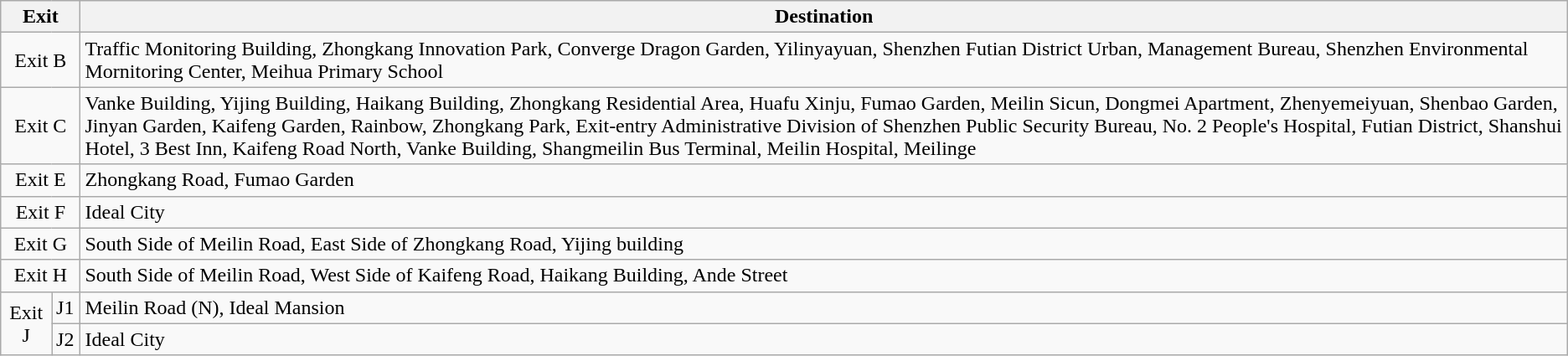<table class="wikitable">
<tr>
<th style="width:70px" colspan="2">Exit</th>
<th>Destination</th>
</tr>
<tr>
<td align="center" colspan="2">Exit B</td>
<td>Traffic Monitoring Building, Zhongkang Innovation Park, Converge Dragon Garden, Yilinyayuan, Shenzhen Futian District Urban, Management Bureau, Shenzhen Environmental Mornitoring Center, Meihua Primary School</td>
</tr>
<tr>
<td align="center" colspan="2">Exit C</td>
<td>Vanke Building, Yijing Building, Haikang Building, Zhongkang Residential Area, Huafu Xinju, Fumao Garden, Meilin Sicun, Dongmei Apartment, Zhenyemeiyuan, Shenbao Garden, Jinyan Garden, Kaifeng Garden, Rainbow, Zhongkang Park, Exit-entry Administrative Division of Shenzhen Public Security Bureau, No. 2 People's Hospital, Futian District, Shanshui Hotel, 3 Best Inn, Kaifeng Road North, Vanke Building, Shangmeilin Bus Terminal, Meilin Hospital, Meilinge</td>
</tr>
<tr>
<td align="center" colspan="2">Exit E</td>
<td>Zhongkang Road, Fumao Garden</td>
</tr>
<tr>
<td align="center" colspan="2">Exit F</td>
<td>Ideal City</td>
</tr>
<tr>
<td align="center" colspan="2">Exit G</td>
<td>South Side of Meilin Road, East Side of Zhongkang Road, Yijing building</td>
</tr>
<tr>
<td align="center" colspan="2">Exit H</td>
<td>South Side of Meilin Road, West Side of Kaifeng Road, Haikang Building, Ande Street</td>
</tr>
<tr>
<td align="center" rowspan="2">Exit J</td>
<td>J1</td>
<td>Meilin Road (N), Ideal Mansion</td>
</tr>
<tr>
<td>J2</td>
<td>Ideal City</td>
</tr>
</table>
